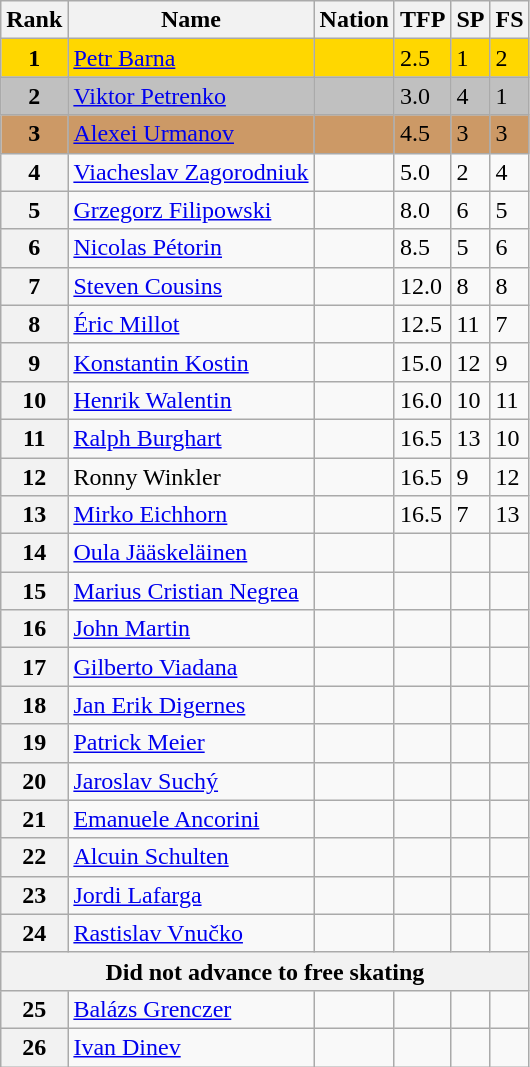<table class="wikitable">
<tr>
<th>Rank</th>
<th>Name</th>
<th>Nation</th>
<th>TFP</th>
<th>SP</th>
<th>FS</th>
</tr>
<tr bgcolor="gold">
<td align="center"><strong>1</strong></td>
<td><a href='#'>Petr Barna</a></td>
<td></td>
<td>2.5</td>
<td>1</td>
<td>2</td>
</tr>
<tr bgcolor="silver">
<td align="center"><strong>2</strong></td>
<td><a href='#'>Viktor Petrenko</a></td>
<td></td>
<td>3.0</td>
<td>4</td>
<td>1</td>
</tr>
<tr bgcolor="cc9966">
<td align="center"><strong>3</strong></td>
<td><a href='#'>Alexei Urmanov</a></td>
<td></td>
<td>4.5</td>
<td>3</td>
<td>3</td>
</tr>
<tr>
<th>4</th>
<td><a href='#'>Viacheslav Zagorodniuk</a></td>
<td></td>
<td>5.0</td>
<td>2</td>
<td>4</td>
</tr>
<tr>
<th>5</th>
<td><a href='#'>Grzegorz Filipowski</a></td>
<td></td>
<td>8.0</td>
<td>6</td>
<td>5</td>
</tr>
<tr>
<th>6</th>
<td><a href='#'>Nicolas Pétorin</a></td>
<td></td>
<td>8.5</td>
<td>5</td>
<td>6</td>
</tr>
<tr>
<th>7</th>
<td><a href='#'>Steven Cousins</a></td>
<td></td>
<td>12.0</td>
<td>8</td>
<td>8</td>
</tr>
<tr>
<th>8</th>
<td><a href='#'>Éric Millot</a></td>
<td></td>
<td>12.5</td>
<td>11</td>
<td>7</td>
</tr>
<tr>
<th>9</th>
<td><a href='#'>Konstantin Kostin</a></td>
<td></td>
<td>15.0</td>
<td>12</td>
<td>9</td>
</tr>
<tr>
<th>10</th>
<td><a href='#'>Henrik Walentin</a></td>
<td></td>
<td>16.0</td>
<td>10</td>
<td>11</td>
</tr>
<tr>
<th>11</th>
<td><a href='#'>Ralph Burghart</a></td>
<td></td>
<td>16.5</td>
<td>13</td>
<td>10</td>
</tr>
<tr>
<th>12</th>
<td>Ronny Winkler</td>
<td></td>
<td>16.5</td>
<td>9</td>
<td>12</td>
</tr>
<tr>
<th>13</th>
<td><a href='#'>Mirko Eichhorn</a></td>
<td></td>
<td>16.5</td>
<td>7</td>
<td>13</td>
</tr>
<tr>
<th>14</th>
<td><a href='#'>Oula Jääskeläinen</a></td>
<td></td>
<td></td>
<td></td>
<td></td>
</tr>
<tr>
<th>15</th>
<td><a href='#'>Marius Cristian Negrea</a></td>
<td></td>
<td></td>
<td></td>
<td></td>
</tr>
<tr>
<th>16</th>
<td><a href='#'>John Martin</a></td>
<td></td>
<td></td>
<td></td>
<td></td>
</tr>
<tr>
<th>17</th>
<td><a href='#'>Gilberto Viadana</a></td>
<td></td>
<td></td>
<td></td>
<td></td>
</tr>
<tr>
<th>18</th>
<td><a href='#'>Jan Erik Digernes</a></td>
<td></td>
<td></td>
<td></td>
<td></td>
</tr>
<tr>
<th>19</th>
<td><a href='#'>Patrick Meier</a></td>
<td></td>
<td></td>
<td></td>
<td></td>
</tr>
<tr>
<th>20</th>
<td><a href='#'>Jaroslav Suchý</a></td>
<td></td>
<td></td>
<td></td>
<td></td>
</tr>
<tr>
<th>21</th>
<td><a href='#'>Emanuele Ancorini</a></td>
<td></td>
<td></td>
<td></td>
<td></td>
</tr>
<tr>
<th>22</th>
<td><a href='#'>Alcuin Schulten</a></td>
<td></td>
<td></td>
<td></td>
<td></td>
</tr>
<tr>
<th>23</th>
<td><a href='#'>Jordi Lafarga</a></td>
<td></td>
<td></td>
<td></td>
<td></td>
</tr>
<tr>
<th>24</th>
<td><a href='#'>Rastislav Vnučko</a></td>
<td></td>
<td></td>
<td></td>
<td></td>
</tr>
<tr>
<th colspan=6>Did not advance to free skating</th>
</tr>
<tr>
<th>25</th>
<td><a href='#'>Balázs Grenczer</a></td>
<td></td>
<td></td>
<td></td>
<td></td>
</tr>
<tr>
<th>26</th>
<td><a href='#'>Ivan Dinev</a></td>
<td></td>
<td></td>
<td></td>
<td></td>
</tr>
</table>
